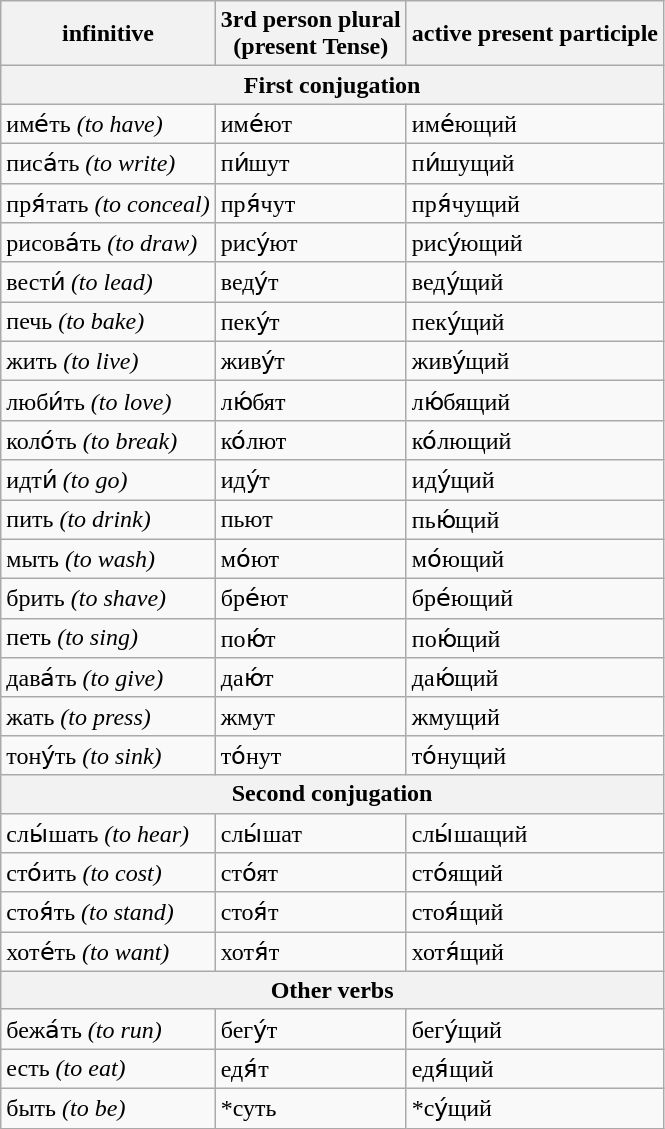<table class="wikitable">
<tr>
<th>infinitive</th>
<th>3rd person plural<br>(present Tense)</th>
<th>active present participle</th>
</tr>
<tr>
<th colspan="3">First conjugation</th>
</tr>
<tr>
<td>име́ть <em>(to have)</em></td>
<td>име́<span>ют</span></td>
<td>име́<span>ющ</span>ий</td>
</tr>
<tr>
<td>писа́ть <em>(to write)</em></td>
<td>пи́ш<span>ут</span></td>
<td>пи́ш<span>ущ</span>ий</td>
</tr>
<tr>
<td>пря́тать <em>(to conceal)</em></td>
<td>пря́ч<span>ут</span></td>
<td>пря́ч<span>ущ</span>ий</td>
</tr>
<tr>
<td>рисова́ть <em>(to draw)</em></td>
<td>рису́<span>ют</span></td>
<td>рису́<span>ющ</span>ий</td>
</tr>
<tr>
<td>вести́ <em>(to lead)</em></td>
<td>вед<span>у́т</span></td>
<td>вед<span>у́щ</span>ий</td>
</tr>
<tr>
<td>печь <em>(to bake)</em></td>
<td>пек<span>у́т</span></td>
<td>пек<span>у́щ</span>ий</td>
</tr>
<tr>
<td>жить <em>(to live)</em></td>
<td>жив<span>у́т</span></td>
<td>жив<span>у́щ</span>ий</td>
</tr>
<tr>
<td>люби́ть <em>(to love)</em></td>
<td>лю́б<span>ят</span></td>
<td>лю́б<span>ящ</span>ий</td>
</tr>
<tr>
<td>коло́ть <em>(to break)</em></td>
<td>ко́л<span>ют</span></td>
<td>ко́л<span>ющ</span>ий</td>
</tr>
<tr>
<td>идти́ <em>(to go)</em></td>
<td>ид<span>у́т</span></td>
<td>ид<span>у́щ</span>ий</td>
</tr>
<tr>
<td>пить <em>(to drink)</em></td>
<td>пь<span>ют</span></td>
<td>пь<span>ю́щ</span>ий</td>
</tr>
<tr>
<td>мыть <em>(to wash)</em></td>
<td>мо́<span>ют</span></td>
<td>мо́<span>ющ</span>ий</td>
</tr>
<tr>
<td>брить <em>(to shave)</em></td>
<td>бре́<span>ют</span></td>
<td>бре́<span>ющ</span>ий</td>
</tr>
<tr>
<td>петь <em>(to sing)</em></td>
<td>по<span>ю́т</span></td>
<td>по<span>ю́щ</span>ий</td>
</tr>
<tr>
<td>дава́ть <em>(to give)</em></td>
<td>да<span>ю́т</span></td>
<td>да<span>ю́щ</span>ий</td>
</tr>
<tr>
<td>жать <em>(to press)</em></td>
<td>жм<span>ут</span></td>
<td>жм<span>ущ</span>ий</td>
</tr>
<tr>
<td>тону́ть <em>(to sink)</em></td>
<td>то́н<span>ут</span></td>
<td>то́н<span>ущ</span>ий</td>
</tr>
<tr>
<th colspan="3">Second conjugation</th>
</tr>
<tr>
<td>слы́шать <em>(to hear)</em></td>
<td>слы́ш<span>ат</span></td>
<td>слы́ш<span>ащ</span>ий</td>
</tr>
<tr>
<td>сто́ить <em>(to cost)</em></td>
<td>сто́<span>ят</span></td>
<td>сто́<span>ящ</span>ий</td>
</tr>
<tr>
<td>стоя́ть <em>(to stand)</em></td>
<td>сто<span>я́т</span></td>
<td>сто<span>я́щ</span>ий</td>
</tr>
<tr>
<td>хоте́ть <em>(to want)</em></td>
<td>хот<span>я́т</span></td>
<td>хот<span>я́щ</span>ий</td>
</tr>
<tr>
<th colspan="3">Other verbs</th>
</tr>
<tr>
<td>бежа́ть <em>(to run)</em></td>
<td>бег<span>у́т</span></td>
<td>бег<span>у́щ</span>ий</td>
</tr>
<tr>
<td>есть <em>(to eat)</em></td>
<td>ед<span>я́т</span></td>
<td>ед<span>я́щ</span>ий</td>
</tr>
<tr>
<td>быть <em>(to be)</em></td>
<td>*суть</td>
<td>*су́щий</td>
</tr>
</table>
